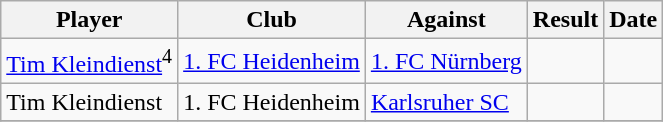<table class="wikitable sortable">
<tr>
<th>Player</th>
<th>Club</th>
<th>Against</th>
<th style="text-align:center">Result</th>
<th>Date</th>
</tr>
<tr>
<td> <a href='#'>Tim Kleindienst</a><sup>4</sup></td>
<td><a href='#'>1. FC Heidenheim</a></td>
<td><a href='#'>1. FC Nürnberg</a></td>
<td style="text-align:center"></td>
<td></td>
</tr>
<tr>
<td> Tim Kleindienst</td>
<td>1. FC Heidenheim</td>
<td><a href='#'>Karlsruher SC</a></td>
<td style="text-align:center"></td>
<td></td>
</tr>
<tr>
</tr>
</table>
